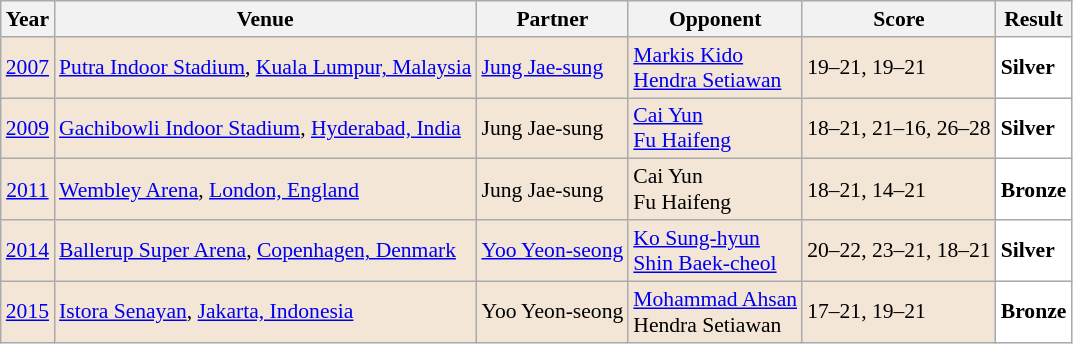<table class="sortable wikitable" style="font-size: 90%;">
<tr>
<th>Year</th>
<th>Venue</th>
<th>Partner</th>
<th>Opponent</th>
<th>Score</th>
<th>Result</th>
</tr>
<tr style="background:#F3E6D7">
<td align="center"><a href='#'>2007</a></td>
<td align="left"><a href='#'>Putra Indoor Stadium</a>, <a href='#'>Kuala Lumpur, Malaysia</a></td>
<td align="left"> <a href='#'>Jung Jae-sung</a></td>
<td align="left"> <a href='#'>Markis Kido</a> <br>  <a href='#'>Hendra Setiawan</a></td>
<td align="left">19–21, 19–21</td>
<td style="text-align:left; background:white"> <strong>Silver</strong></td>
</tr>
<tr style="background:#F3E6D7">
<td align="center"><a href='#'>2009</a></td>
<td align="left"><a href='#'>Gachibowli Indoor Stadium</a>, <a href='#'>Hyderabad, India</a></td>
<td align="left"> Jung Jae-sung</td>
<td align="left"> <a href='#'>Cai Yun</a> <br>  <a href='#'>Fu Haifeng</a></td>
<td align="left">18–21, 21–16, 26–28</td>
<td style="text-align:left; background:white"> <strong>Silver</strong></td>
</tr>
<tr style="background:#F3E6D7">
<td align="center"><a href='#'>2011</a></td>
<td align="left"><a href='#'>Wembley Arena</a>, <a href='#'>London, England</a></td>
<td align="left"> Jung Jae-sung</td>
<td align="left"> Cai Yun <br>  Fu Haifeng</td>
<td align="left">18–21, 14–21</td>
<td style="text-align:left; background:white"> <strong>Bronze</strong></td>
</tr>
<tr style="background:#F3E6D7">
<td align="center"><a href='#'>2014</a></td>
<td align="left"><a href='#'>Ballerup Super Arena</a>, <a href='#'>Copenhagen, Denmark</a></td>
<td align="left"> <a href='#'>Yoo Yeon-seong</a></td>
<td align="left"> <a href='#'>Ko Sung-hyun</a> <br>  <a href='#'>Shin Baek-cheol</a></td>
<td align="left">20–22, 23–21, 18–21</td>
<td style="text-align:left; background:white"> <strong>Silver</strong></td>
</tr>
<tr style="background:#F3E6D7">
<td align="center"><a href='#'>2015</a></td>
<td align="left"><a href='#'>Istora Senayan</a>, <a href='#'>Jakarta, Indonesia</a></td>
<td align="left"> Yoo Yeon-seong</td>
<td align="left"> <a href='#'>Mohammad Ahsan</a> <br>  Hendra Setiawan</td>
<td align="left">17–21, 19–21</td>
<td style="text-align:left; background:white"> <strong>Bronze</strong></td>
</tr>
</table>
